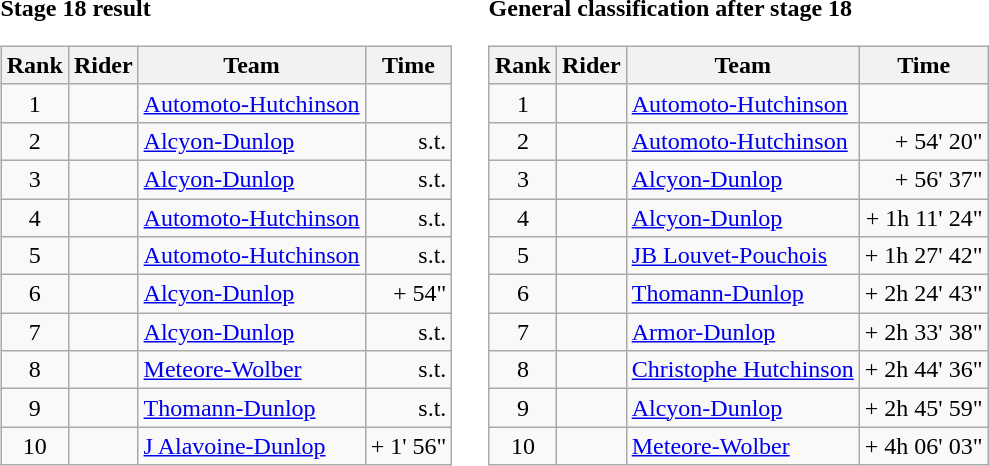<table>
<tr>
<td><strong>Stage 18 result</strong><br><table class="wikitable">
<tr>
<th scope="col">Rank</th>
<th scope="col">Rider</th>
<th scope="col">Team</th>
<th scope="col">Time</th>
</tr>
<tr>
<td style="text-align:center;">1</td>
<td></td>
<td><a href='#'>Automoto-Hutchinson</a></td>
<td style="text-align:right;"></td>
</tr>
<tr>
<td style="text-align:center;">2</td>
<td></td>
<td><a href='#'>Alcyon-Dunlop</a></td>
<td style="text-align:right;">s.t.</td>
</tr>
<tr>
<td style="text-align:center;">3</td>
<td></td>
<td><a href='#'>Alcyon-Dunlop</a></td>
<td style="text-align:right;">s.t.</td>
</tr>
<tr>
<td style="text-align:center;">4</td>
<td></td>
<td><a href='#'>Automoto-Hutchinson</a></td>
<td style="text-align:right;">s.t.</td>
</tr>
<tr>
<td style="text-align:center;">5</td>
<td></td>
<td><a href='#'>Automoto-Hutchinson</a></td>
<td style="text-align:right;">s.t.</td>
</tr>
<tr>
<td style="text-align:center;">6</td>
<td></td>
<td><a href='#'>Alcyon-Dunlop</a></td>
<td style="text-align:right;">+ 54"</td>
</tr>
<tr>
<td style="text-align:center;">7</td>
<td></td>
<td><a href='#'>Alcyon-Dunlop</a></td>
<td style="text-align:right;">s.t.</td>
</tr>
<tr>
<td style="text-align:center;">8</td>
<td></td>
<td><a href='#'>Meteore-Wolber</a></td>
<td style="text-align:right;">s.t.</td>
</tr>
<tr>
<td style="text-align:center;">9</td>
<td></td>
<td><a href='#'>Thomann-Dunlop</a></td>
<td style="text-align:right;">s.t.</td>
</tr>
<tr>
<td style="text-align:center;">10</td>
<td></td>
<td><a href='#'>J Alavoine-Dunlop</a></td>
<td style="text-align:right;">+ 1' 56"</td>
</tr>
</table>
</td>
<td></td>
<td><strong>General classification after stage 18</strong><br><table class="wikitable">
<tr>
<th scope="col">Rank</th>
<th scope="col">Rider</th>
<th scope="col">Team</th>
<th scope="col">Time</th>
</tr>
<tr>
<td style="text-align:center;">1</td>
<td></td>
<td><a href='#'>Automoto-Hutchinson</a></td>
<td style="text-align:right;"></td>
</tr>
<tr>
<td style="text-align:center;">2</td>
<td></td>
<td><a href='#'>Automoto-Hutchinson</a></td>
<td style="text-align:right;">+ 54' 20"</td>
</tr>
<tr>
<td style="text-align:center;">3</td>
<td></td>
<td><a href='#'>Alcyon-Dunlop</a></td>
<td style="text-align:right;">+ 56' 37"</td>
</tr>
<tr>
<td style="text-align:center;">4</td>
<td></td>
<td><a href='#'>Alcyon-Dunlop</a></td>
<td style="text-align:right;">+ 1h 11' 24"</td>
</tr>
<tr>
<td style="text-align:center;">5</td>
<td></td>
<td><a href='#'>JB Louvet-Pouchois</a></td>
<td style="text-align:right;">+ 1h 27' 42"</td>
</tr>
<tr>
<td style="text-align:center;">6</td>
<td></td>
<td><a href='#'>Thomann-Dunlop</a></td>
<td style="text-align:right;">+ 2h 24' 43"</td>
</tr>
<tr>
<td style="text-align:center;">7</td>
<td></td>
<td><a href='#'>Armor-Dunlop</a></td>
<td style="text-align:right;">+ 2h 33' 38"</td>
</tr>
<tr>
<td style="text-align:center;">8</td>
<td></td>
<td><a href='#'>Christophe Hutchinson</a></td>
<td style="text-align:right;">+ 2h 44' 36"</td>
</tr>
<tr>
<td style="text-align:center;">9</td>
<td></td>
<td><a href='#'>Alcyon-Dunlop</a></td>
<td style="text-align:right;">+ 2h 45' 59"</td>
</tr>
<tr>
<td style="text-align:center;">10</td>
<td></td>
<td><a href='#'>Meteore-Wolber</a></td>
<td style="text-align:right;">+ 4h 06' 03"</td>
</tr>
</table>
</td>
</tr>
</table>
